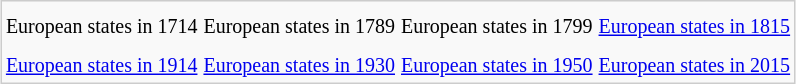<table style="float:center; clear:center; margin: auto; border: 1px #CCCCCC solid; background:#F9F9F9">
<tr>
<td align="center"></td>
<td align="center"></td>
<td align="center"></td>
<td align="center"></td>
</tr>
<tr>
<td align=center><small>European states in 1714</small></td>
<td align=center><small>European states in 1789</small></td>
<td align=center><small>European states in 1799</small></td>
<td align=center><small><a href='#'>European states in 1815</a></small></td>
</tr>
<tr>
<td align="center"></td>
<td align="center"></td>
<td align="center"></td>
<td align="center"></td>
</tr>
<tr>
<td align=center><small><a href='#'>European states in 1914</a></small></td>
<td align=center><small><a href='#'>European states in 1930</a></small></td>
<td align=center><small><a href='#'>European states in 1950</a></small></td>
<td align=center><small><a href='#'>European states in 2015</a></small></td>
</tr>
</table>
